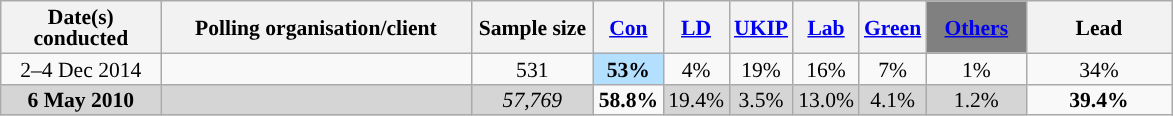<table class="wikitable sortable" style="text-align:center;font-size:90%;line-height:14px">
<tr>
<th ! style="width:100px;">Date(s)<br>conducted</th>
<th style="width:200px;">Polling organisation/client</th>
<th class="unsortable" style="width:75px;">Sample size</th>
<th class="unsortable" style="background:"><a href='#'><span>Con</span></a></th>
<th class="unsortable" style="background:"><a href='#'><span>LD</span></a></th>
<th class="unsortable" style="background:"><a href='#'><span>UKIP</span></a></th>
<th class="unsortable" style="background:"><a href='#'><span>Lab</span></a></th>
<th class="unsortable" style="background:"><a href='#'><span>Green</span></a></th>
<th class="unsortable" style="background:gray; width:60px;"><a href='#'><span>Others</span></a></th>
<th class="unsortable" style="width:90px;">Lead</th>
</tr>
<tr>
<td>2–4 Dec 2014</td>
<td></td>
<td>531</td>
<td style="background:#B3E0FF"><strong>53%</strong></td>
<td>4%</td>
<td>19%</td>
<td>16%</td>
<td>7%</td>
<td>1%</td>
<td style="background:">34%</td>
</tr>
<tr>
<td style="background:#D5D5D5"><strong>6 May 2010</strong></td>
<td style="background:#D5D5D5"></td>
<td style="background:#D5D5D5"><em>57,769</em></td>
<td style="background:"><strong>58.8%</strong></td>
<td style="background:#D5D5D5">19.4%</td>
<td style="background:#D5D5D5">3.5%</td>
<td style="background:#D5D5D5">13.0%</td>
<td style="background:#D5D5D5">4.1%</td>
<td style="background:#D5D5D5">1.2%</td>
<td style="background:"><strong>39.4% </strong></td>
</tr>
</table>
